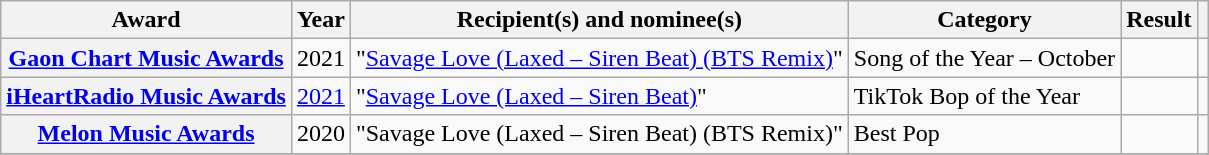<table class="wikitable sortable plainrowheaders">
<tr>
<th scope="col">Award</th>
<th scope="col">Year</th>
<th scope="col">Recipient(s) and nominee(s)</th>
<th scope="col">Category</th>
<th scope="col">Result</th>
<th scope="col" class="unsortable"></th>
</tr>
<tr>
<th rowspan="1" scope="row"><a href='#'>Gaon Chart Music Awards</a></th>
<td>2021</td>
<td>"<a href='#'>Savage Love (Laxed – Siren Beat) (BTS Remix)</a>" </td>
<td>Song of the Year – October</td>
<td></td>
<td style="text-align:center;"></td>
</tr>
<tr>
<th rowspan="1" scope="row"><a href='#'>iHeartRadio Music Awards</a></th>
<td><a href='#'>2021</a></td>
<td>"<a href='#'>Savage Love (Laxed – Siren Beat)</a>" </td>
<td>TikTok Bop of the Year</td>
<td></td>
<td></td>
</tr>
<tr>
<th rowspan="1" scope="row"><a href='#'>Melon Music Awards</a></th>
<td>2020</td>
<td>"Savage Love (Laxed – Siren Beat) (BTS Remix)" </td>
<td>Best Pop</td>
<td></td>
<td style="text-align:center;"></td>
</tr>
<tr>
</tr>
</table>
